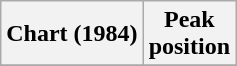<table class="wikitable plainrowheaders" style="text-align:center">
<tr>
<th scope="col">Chart (1984)</th>
<th scope="col">Peak<br>position</th>
</tr>
<tr>
</tr>
</table>
